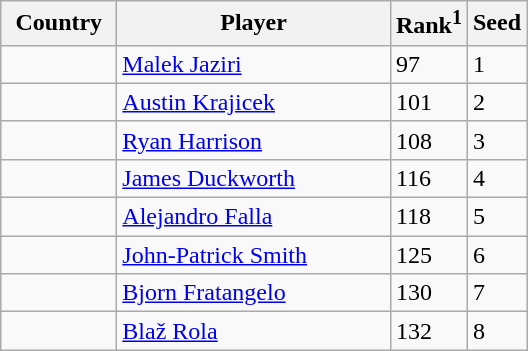<table class="sortable wikitable">
<tr>
<th width="70">Country</th>
<th width="175">Player</th>
<th>Rank<sup>1</sup></th>
<th>Seed</th>
</tr>
<tr>
<td></td>
<td><a href='#'>Malek Jaziri</a></td>
<td>97</td>
<td>1</td>
</tr>
<tr>
<td></td>
<td><a href='#'>Austin Krajicek</a></td>
<td>101</td>
<td>2</td>
</tr>
<tr>
<td></td>
<td><a href='#'>Ryan Harrison</a></td>
<td>108</td>
<td>3</td>
</tr>
<tr>
<td></td>
<td><a href='#'>James Duckworth</a></td>
<td>116</td>
<td>4</td>
</tr>
<tr>
<td></td>
<td><a href='#'>Alejandro Falla</a></td>
<td>118</td>
<td>5</td>
</tr>
<tr>
<td></td>
<td><a href='#'>John-Patrick Smith</a></td>
<td>125</td>
<td>6</td>
</tr>
<tr>
<td></td>
<td><a href='#'>Bjorn Fratangelo</a></td>
<td>130</td>
<td>7</td>
</tr>
<tr>
<td></td>
<td><a href='#'>Blaž Rola</a></td>
<td>132</td>
<td>8</td>
</tr>
</table>
